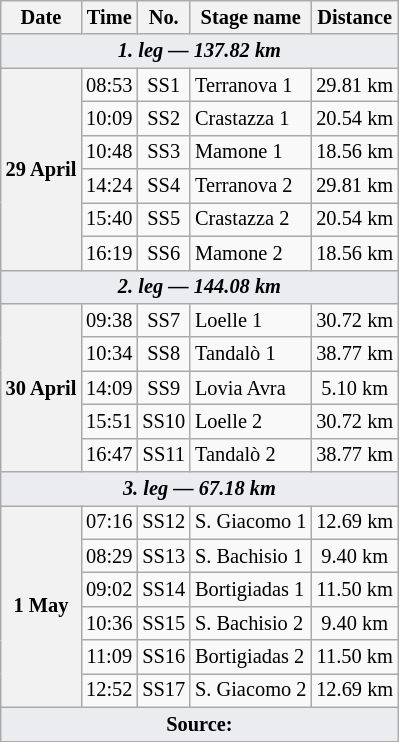<table class="wikitable" style="font-size: 85%;">
<tr>
<th>Date</th>
<th>Time</th>
<th>No.</th>
<th>Stage name</th>
<th>Distance</th>
</tr>
<tr>
<td style="background-color:#EAECF0; text-align:center" colspan="5"><strong><em>1. leg — 137.82 km</em></strong></td>
</tr>
<tr>
<th rowspan="6">29 April</th>
<td align="center">08:53</td>
<td align="center">SS1</td>
<td>Terranova 1</td>
<td align="center">29.81 km</td>
</tr>
<tr>
<td align="center">10:09</td>
<td align="center">SS2</td>
<td>Crastazza 1</td>
<td align="center">20.54 km</td>
</tr>
<tr>
<td align="center">10:48</td>
<td align="center">SS3</td>
<td>Mamone 1</td>
<td align="center">18.56 km</td>
</tr>
<tr>
<td align="center">14:24</td>
<td align="center">SS4</td>
<td>Terranova 2</td>
<td align="center">29.81 km</td>
</tr>
<tr>
<td align="center">15:40</td>
<td align="center">SS5</td>
<td>Crastazza 2</td>
<td align="center">20.54 km</td>
</tr>
<tr>
<td align="center">16:19</td>
<td align="center">SS6</td>
<td>Mamone 2</td>
<td align="center">18.56 km</td>
</tr>
<tr>
<td style="background-color:#EAECF0; text-align:center" colspan="5"><strong><em>2. leg — 144.08 km</em></strong></td>
</tr>
<tr>
<th rowspan="5">30 April</th>
<td align="center">09:38</td>
<td align="center">SS7</td>
<td>Loelle 1</td>
<td align="center">30.72 km</td>
</tr>
<tr>
<td align="center">10:34</td>
<td align="center">SS8</td>
<td>Tandalò 1</td>
<td align="center">38.77 km</td>
</tr>
<tr>
<td align="center">14:09</td>
<td align="center">SS9</td>
<td>Lovia Avra</td>
<td align="center">5.10 km</td>
</tr>
<tr>
<td align="center">15:51</td>
<td align="center">SS10</td>
<td>Loelle 2</td>
<td align="center">30.72 km</td>
</tr>
<tr>
<td align="center">16:47</td>
<td align="center">SS11</td>
<td>Tandalò 2</td>
<td align="center">38.77 km</td>
</tr>
<tr>
<td style="background-color:#EAECF0; text-align:center" colspan="5"><strong><em>3. leg — 67.18 km</em></strong></td>
</tr>
<tr>
<th rowspan="6">1 May</th>
<td align="center">07:16</td>
<td align="center">SS12</td>
<td>S. Giacomo 1</td>
<td align="center">12.69 km</td>
</tr>
<tr>
<td align="center">08:29</td>
<td align="center">SS13</td>
<td>S. Bachisio 1</td>
<td align="center">9.40 km</td>
</tr>
<tr>
<td align="center">09:02</td>
<td align="center">SS14</td>
<td>Bortigiadas 1</td>
<td align="center">11.50 km</td>
</tr>
<tr>
<td align="center">10:36</td>
<td align="center">SS15</td>
<td>S. Bachisio 2</td>
<td align="center">9.40 km</td>
</tr>
<tr>
<td align="center">11:09</td>
<td align="center">SS16</td>
<td>Bortigiadas 2</td>
<td align="center">11.50 km</td>
</tr>
<tr>
<td align="center">12:52</td>
<td align="center">SS17</td>
<td>S. Giacomo 2</td>
<td align="center">12.69 km</td>
</tr>
<tr>
<td style="background-color:#EAECF0; text-align:center" colspan="5"><strong>Source:</strong></td>
</tr>
<tr>
</tr>
</table>
